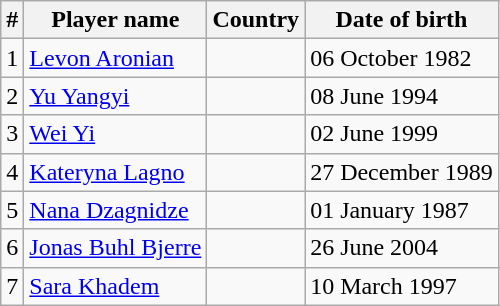<table class="wikitable">
<tr>
<th>#</th>
<th>Player name</th>
<th>Country</th>
<th>Date of birth</th>
</tr>
<tr>
<td>1</td>
<td><a href='#'>Levon Aronian</a></td>
<td></td>
<td>06 October 1982</td>
</tr>
<tr>
<td>2</td>
<td><a href='#'>Yu Yangyi</a></td>
<td></td>
<td>08 June 1994</td>
</tr>
<tr>
<td>3</td>
<td><a href='#'>Wei Yi</a></td>
<td></td>
<td>02 June 1999</td>
</tr>
<tr>
<td>4</td>
<td><a href='#'>Kateryna Lagno</a></td>
<td></td>
<td>27 December 1989</td>
</tr>
<tr>
<td>5</td>
<td><a href='#'>Nana Dzagnidze</a></td>
<td></td>
<td>01 January 1987</td>
</tr>
<tr>
<td>6</td>
<td><a href='#'>Jonas Buhl Bjerre</a></td>
<td></td>
<td>26 June 2004</td>
</tr>
<tr>
<td>7</td>
<td><a href='#'>Sara Khadem</a></td>
<td></td>
<td>10 March 1997</td>
</tr>
</table>
